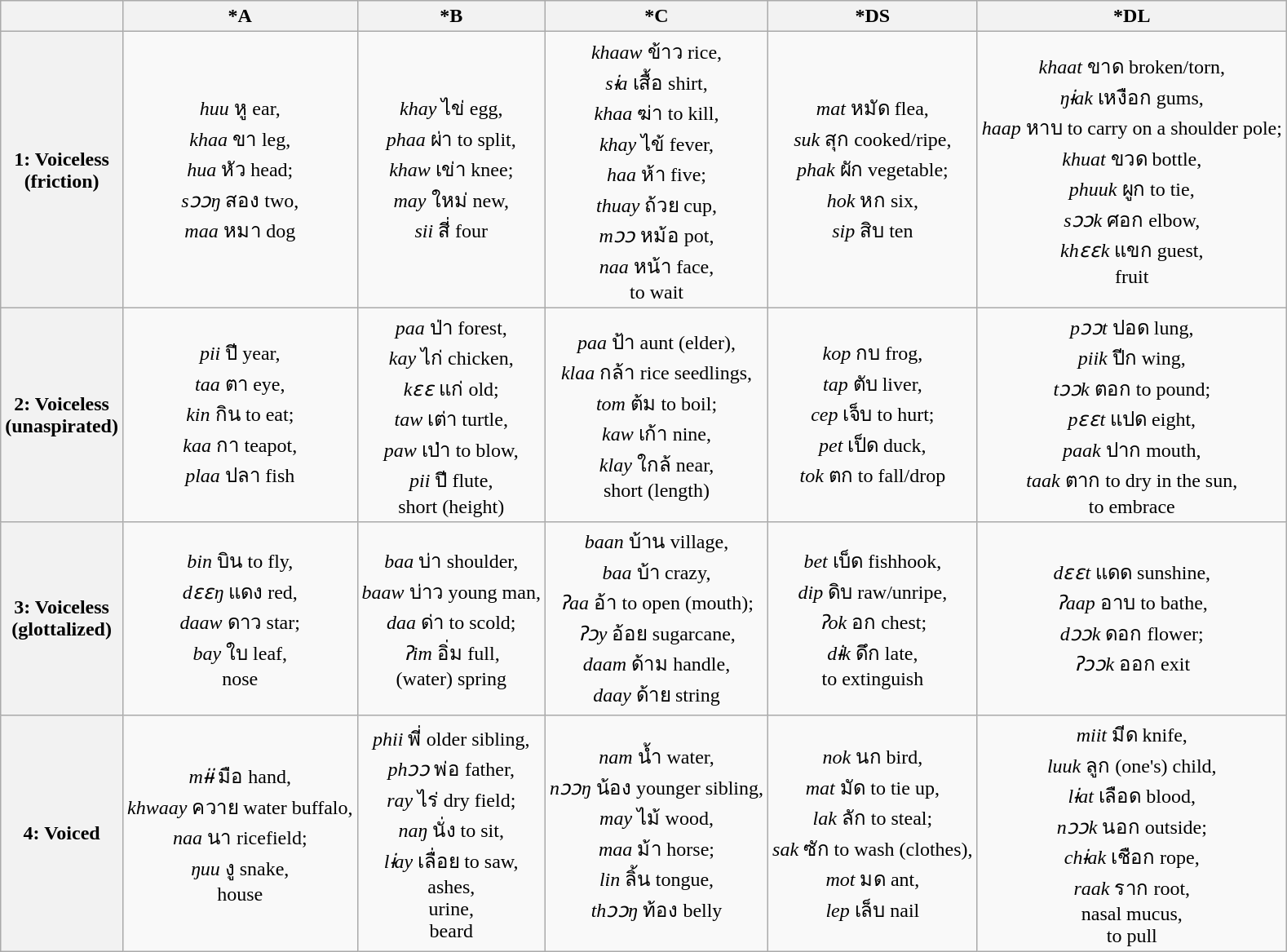<table class="wikitable"  style="text-align:center; margin:autwidth:100%;">
<tr>
<th></th>
<th>*A</th>
<th>*B</th>
<th>*C</th>
<th>*DS</th>
<th>*DL</th>
</tr>
<tr>
<th>1: Voiceless<br> (friction)</th>
<td><em>huu</em> หู ear,<br> <em>khaa</em> ขา leg,<br> <em>hua</em> หัว head;<br> <em>sɔɔŋ</em> สอง two,<br> <em>maa</em> หมา dog</td>
<td><em>khay</em> ไข่ egg,<br> <em>phaa</em> ผ่า to split,<br> <em>khaw</em> เข่า knee;<br> <em>may</em> ใหม่ new,<br> <em>sii</em> สี่ four</td>
<td><em>khaaw</em> ข้าว rice,<br> <em>sɨa</em> เสื้อ shirt,<br> <em>khaa</em> ฆ่า to kill,<br> <em>khay</em> ไข้ fever,<br> <em>haa</em> ห้า five;<br> <em>thuay</em> ถ้วย cup,<br> <em>mɔɔ</em> หม้อ pot,<br> <em>naa</em> หน้า face,<br> to wait</td>
<td><em>mat</em> หมัด flea,<br> <em>suk</em> สุก cooked/ripe,<br> <em>phak</em> ผัก vegetable;<br> <em>hok</em> หก six,<br> <em>sip</em> สิบ ten</td>
<td><em>khaat</em> ขาด broken/torn,<br> <em>ŋɨak</em> เหงือก gums,<br> <em>haap</em> หาบ to carry on a shoulder pole;<br> <em>khuat</em> ขวด bottle,<br> <em>phuuk</em> ผูก to tie,<br> <em>sɔɔk</em> ศอก elbow,<br> <em>khɛɛk</em> แขก guest,<br> fruit</td>
</tr>
<tr>
<th>2: Voiceless<br> (unaspirated)</th>
<td><em>pii</em> ปี year,<br> <em>taa</em> ตา eye,<br> <em>kin</em> กิน to eat;<br> <em>kaa</em> กา teapot,<br> <em>plaa</em> ปลา fish</td>
<td><em>paa</em> ป่า forest,<br> <em>kay</em> ไก่ chicken,<br> <em>kɛɛ</em> แก่ old;<br> <em>taw</em> เต่า turtle,<br> <em>paw</em> เป่า to blow,<br> <em>pii</em> ปี flute,<br> short (height)</td>
<td><em>paa</em> ป้า aunt (elder),<br> <em>klaa</em> กล้า rice seedlings,<br> <em>tom</em> ต้ม to boil;<br> <em>kaw</em> เก้า nine,<br> <em>klay</em> ใกล้ near,<br> short (length)</td>
<td><em>kop</em> กบ frog,<br> <em>tap</em> ตับ liver,<br> <em>cep</em> เจ็บ to hurt;<br> <em>pet</em> เป็ด duck,<br> <em>tok</em> ตก to fall/drop</td>
<td><em>pɔɔt</em> ปอด lung,<br> <em>piik</em> ปีก wing,<br> <em>tɔɔk</em> ตอก to pound;<br> <em>pɛɛt</em> แปด eight,<br> <em>paak</em> ปาก mouth,<br> <em>taak</em> ตาก to dry in the sun,<br> to embrace</td>
</tr>
<tr>
<th>3: Voiceless<br> (glottalized)</th>
<td><em>bin</em> บิน to fly,<br> <em>dɛɛŋ</em> แดง red,<br> <em>daaw</em> ดาว star;<br> <em>bay</em> ใบ leaf,<br> nose</td>
<td><em>baa</em> บ่า shoulder,<br> <em>baaw</em> บ่าว young man,<br> <em>daa</em> ด่า to scold;<br> <em>ʔim</em> อิ่ม full,<br> (water) spring</td>
<td><em>baan</em> บ้าน village,<br> <em>baa</em> บ้า crazy,<br> <em>ʔaa</em> อ้า to open (mouth);<br> <em>ʔɔy</em> อ้อย sugarcane,<br> <em>daam</em> ด้าม handle,<br> <em>daay</em> ด้าย string</td>
<td><em>bet</em> เบ็ด fishhook,<br> <em>dip</em> ดิบ raw/unripe,<br> <em>ʔok</em> อก chest;<br> <em>dɨk</em> ดึก late,<br> to extinguish</td>
<td><em>dɛɛt</em> แดด sunshine,<br> <em>ʔaap</em> อาบ to bathe,<br> <em>dɔɔk</em> ดอก flower;<br> <em>ʔɔɔk</em> ออก exit</td>
</tr>
<tr>
<th>4: Voiced</th>
<td><em>mɨɨ</em> มือ hand,<br> <em>khwaay</em> ควาย water buffalo,<br> <em>naa</em> นา ricefield;<br> <em>ŋuu</em> งู snake,<br> house</td>
<td><em>phii</em> พี่ older sibling,<br> <em>phɔɔ</em> พ่อ father,<br> <em>ray</em> ไร่ dry field;<br> <em>naŋ</em> นั่ง to sit,<br> <em>lɨay</em> เลื่อย to saw,<br> ashes,<br> urine,<br> beard</td>
<td><em>nam</em> น้ำ water,<br> <em>nɔɔŋ</em> น้อง younger sibling,<br> <em>may</em> ไม้ wood,<br> <em>maa</em> ม้า horse;<br> <em>lin</em> ลิ้น tongue,<br> <em>thɔɔŋ</em> ท้อง belly</td>
<td><em>nok</em> นก bird,<br> <em>mat</em> มัด to tie up,<br> <em>lak</em> ลัก to steal;<br> <em>sak</em> ซัก to wash (clothes),<br> <em>mot</em> มด ant,<br> <em>lep</em> เล็บ nail</td>
<td><em>miit</em> มีด knife,<br> <em>luuk</em> ลูก (one's) child,<br> <em>lɨat</em> เลือด blood,<br> <em>nɔɔk</em> นอก outside;<br> <em>chɨak</em> เชือก rope,<br> <em>raak</em> ราก root,<br> nasal mucus,<br> to pull</td>
</tr>
</table>
